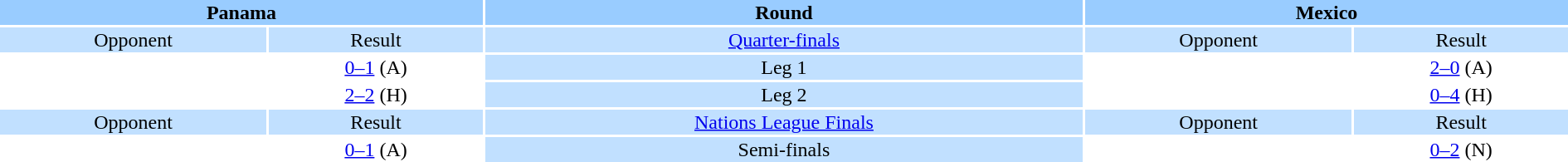<table style="width:100%; text-align:center;">
<tr style="vertical-align:top; background:#99CCFF;">
<th colspan="2">Panama</th>
<th>Round</th>
<th colspan="2">Mexico</th>
</tr>
<tr style="vertical-align:top; background:#C1E0FF;">
<td>Opponent</td>
<td>Result</td>
<td><a href='#'>Quarter-finals</a></td>
<td>Opponent</td>
<td>Result</td>
</tr>
<tr>
<td style="text-align:left"></td>
<td><a href='#'>0–1</a> (A)</td>
<td style="background:#C1E0FF">Leg 1</td>
<td style="text-align:left"></td>
<td><a href='#'>2–0</a> (A)</td>
</tr>
<tr>
<td style="text-align:left"></td>
<td><a href='#'>2–2</a> (H)</td>
<td style="background:#C1E0FF">Leg 2</td>
<td style="text-align:left"></td>
<td><a href='#'>0–4</a> (H)</td>
</tr>
<tr style="vertical-align:top; background:#C1E0FF;">
<td>Opponent</td>
<td>Result</td>
<td><a href='#'>Nations League Finals</a></td>
<td>Opponent</td>
<td>Result</td>
</tr>
<tr>
<td style="text-align:left"></td>
<td><a href='#'>0–1</a> (A)</td>
<td style="background:#C1E0FF">Semi-finals</td>
<td style="text-align:left"></td>
<td><a href='#'>0–2</a> (N)</td>
</tr>
</table>
